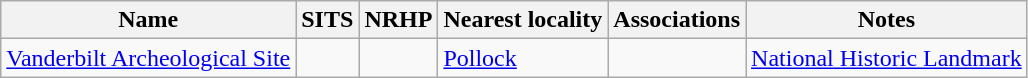<table class="wikitable sortable">
<tr>
<th scope="col">Name</th>
<th scope="col">SITS</th>
<th scope="col">NRHP</th>
<th scope="col">Nearest locality</th>
<th scope="col">Associations</th>
<th scope="col" class="unsortable">Notes</th>
</tr>
<tr>
<td><a href='#'>Vanderbilt Archeological Site</a></td>
<td></td>
<td></td>
<td><a href='#'>Pollock</a></td>
<td></td>
<td><a href='#'>National Historic Landmark</a></td>
</tr>
</table>
